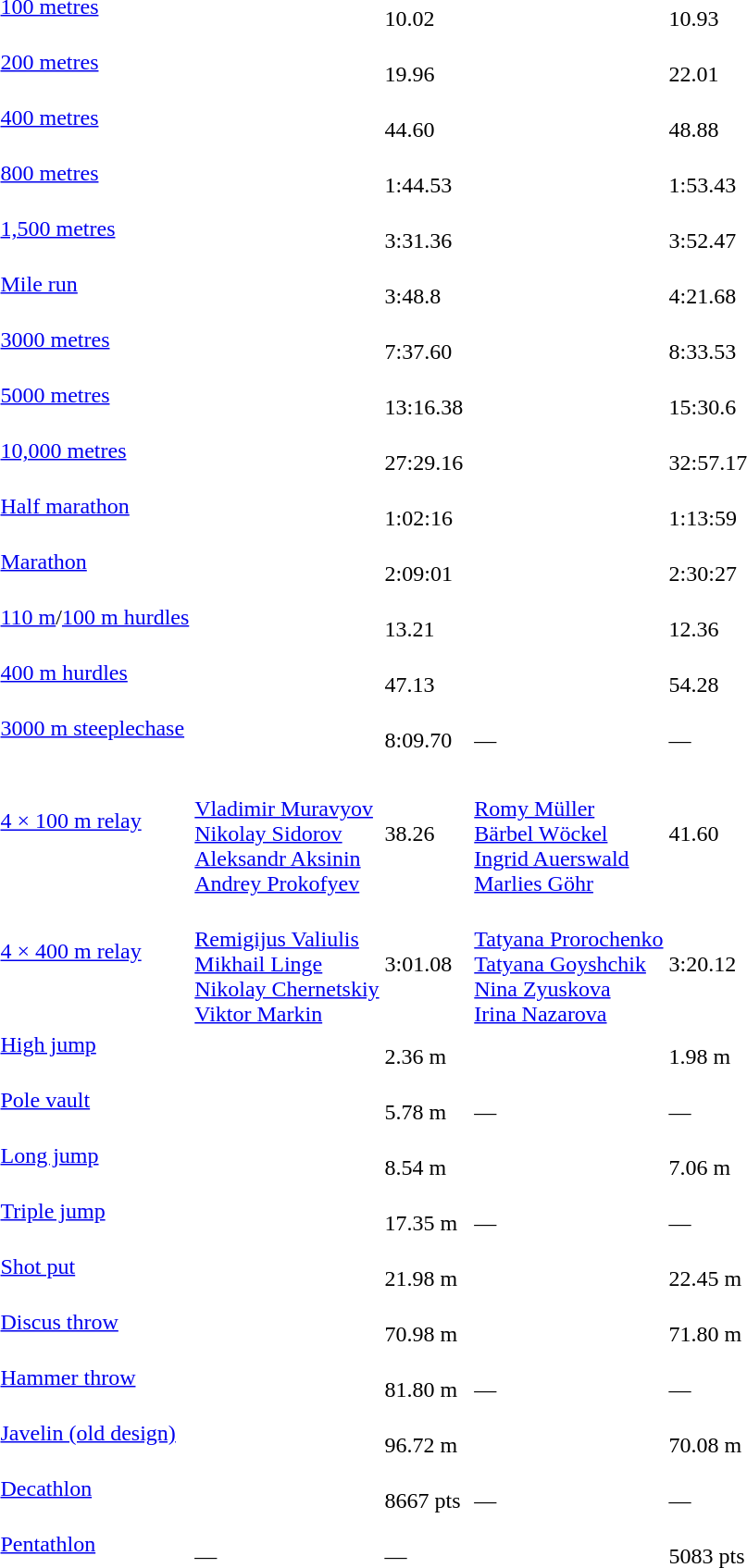<table>
<tr>
<td><a href='#'>100 metres</a><br>  </td>
<td></td>
<td>10.02</td>
<td></td>
<td></td>
<td>10.93</td>
<td></td>
</tr>
<tr>
<td><a href='#'>200 metres</a><br>  </td>
<td></td>
<td>19.96</td>
<td></td>
<td></td>
<td>22.01</td>
<td></td>
</tr>
<tr>
<td><a href='#'>400 metres</a><br>  </td>
<td></td>
<td>44.60</td>
<td></td>
<td></td>
<td>48.88</td>
<td></td>
</tr>
<tr>
<td><a href='#'>800 metres</a><br>  </td>
<td></td>
<td>1:44.53</td>
<td></td>
<td></td>
<td>1:53.43</td>
<td></td>
</tr>
<tr>
<td><a href='#'>1,500 metres</a><br>  </td>
<td></td>
<td>3:31.36</td>
<td></td>
<td></td>
<td>3:52.47</td>
<td></td>
</tr>
<tr>
<td><a href='#'>Mile run</a><br>  </td>
<td></td>
<td>3:48.8</td>
<td></td>
<td></td>
<td>4:21.68</td>
<td></td>
</tr>
<tr>
<td><a href='#'>3000 metres</a><br>  </td>
<td></td>
<td>7:37.60</td>
<td></td>
<td></td>
<td>8:33.53</td>
<td></td>
</tr>
<tr>
<td><a href='#'>5000 metres</a><br>  </td>
<td></td>
<td>13:16.38</td>
<td></td>
<td></td>
<td>15:30.6</td>
<td></td>
</tr>
<tr>
<td><a href='#'>10,000 metres</a><br>  </td>
<td></td>
<td>27:29.16</td>
<td></td>
<td></td>
<td>32:57.17</td>
<td></td>
</tr>
<tr>
<td><a href='#'>Half marathon</a><br>  </td>
<td></td>
<td>1:02:16</td>
<td></td>
<td></td>
<td>1:13:59</td>
<td></td>
</tr>
<tr>
<td><a href='#'>Marathon</a><br>  </td>
<td></td>
<td>2:09:01</td>
<td></td>
<td></td>
<td>2:30:27</td>
<td></td>
</tr>
<tr>
<td><a href='#'>110 m</a>/<a href='#'>100 m hurdles</a><br>  </td>
<td></td>
<td>13.21</td>
<td></td>
<td></td>
<td>12.36</td>
<td></td>
</tr>
<tr>
<td><a href='#'>400 m hurdles</a><br>  </td>
<td></td>
<td>47.13</td>
<td></td>
<td></td>
<td>54.28</td>
<td></td>
</tr>
<tr>
<td><a href='#'>3000 m steeplechase</a><br>  </td>
<td></td>
<td>8:09.70</td>
<td></td>
<td>—</td>
<td>—</td>
</tr>
<tr>
<td><a href='#'>4 × 100 m relay</a><br>  </td>
<td><br><a href='#'>Vladimir Muravyov</a><br><a href='#'>Nikolay Sidorov</a><br><a href='#'>Aleksandr Aksinin</a><br><a href='#'>Andrey Prokofyev</a></td>
<td>38.26</td>
<td></td>
<td><br><a href='#'>Romy Müller</a><br><a href='#'>Bärbel Wöckel</a><br><a href='#'>Ingrid Auerswald</a><br><a href='#'>Marlies Göhr</a></td>
<td>41.60</td>
<td></td>
</tr>
<tr>
<td><a href='#'>4 × 400 m relay</a><br>  </td>
<td><br><a href='#'>Remigijus Valiulis</a><br><a href='#'>Mikhail Linge</a><br><a href='#'>Nikolay Chernetskiy</a><br><a href='#'>Viktor Markin</a></td>
<td>3:01.08</td>
<td></td>
<td><br><a href='#'>Tatyana Prorochenko</a><br><a href='#'>Tatyana Goyshchik</a><br><a href='#'>Nina Zyuskova</a><br><a href='#'>Irina Nazarova</a></td>
<td>3:20.12</td>
<td></td>
</tr>
<tr>
<td><a href='#'>High jump</a><br>  </td>
<td></td>
<td>2.36 m</td>
<td></td>
<td></td>
<td>1.98 m</td>
<td></td>
</tr>
<tr>
<td><a href='#'>Pole vault</a><br>  </td>
<td></td>
<td>5.78 m</td>
<td></td>
<td>—</td>
<td>—</td>
<td></td>
</tr>
<tr>
<td><a href='#'>Long jump</a><br>  </td>
<td></td>
<td>8.54 m</td>
<td></td>
<td></td>
<td>7.06 m</td>
<td></td>
</tr>
<tr>
<td><a href='#'>Triple jump</a><br>  </td>
<td></td>
<td>17.35 m</td>
<td></td>
<td>—</td>
<td>—</td>
<td></td>
</tr>
<tr>
<td><a href='#'>Shot put</a><br>  </td>
<td></td>
<td>21.98 m</td>
<td></td>
<td></td>
<td>22.45 m</td>
<td></td>
</tr>
<tr>
<td><a href='#'>Discus throw</a><br>  </td>
<td></td>
<td>70.98 m</td>
<td></td>
<td></td>
<td>71.80 m</td>
<td></td>
</tr>
<tr>
<td><a href='#'>Hammer throw</a><br>  </td>
<td></td>
<td>81.80 m</td>
<td></td>
<td>—</td>
<td>—</td>
<td></td>
</tr>
<tr>
<td><a href='#'>Javelin (old design)</a><br>  </td>
<td></td>
<td>96.72 m</td>
<td></td>
<td></td>
<td>70.08 m</td>
<td></td>
</tr>
<tr>
<td><a href='#'>Decathlon</a><br>  </td>
<td></td>
<td>8667 pts</td>
<td></td>
<td>—</td>
<td>—</td>
<td></td>
</tr>
<tr>
<td><a href='#'>Pentathlon</a><br>  </td>
<td>—</td>
<td>—</td>
<td></td>
<td></td>
<td>5083 pts</td>
<td></td>
</tr>
</table>
